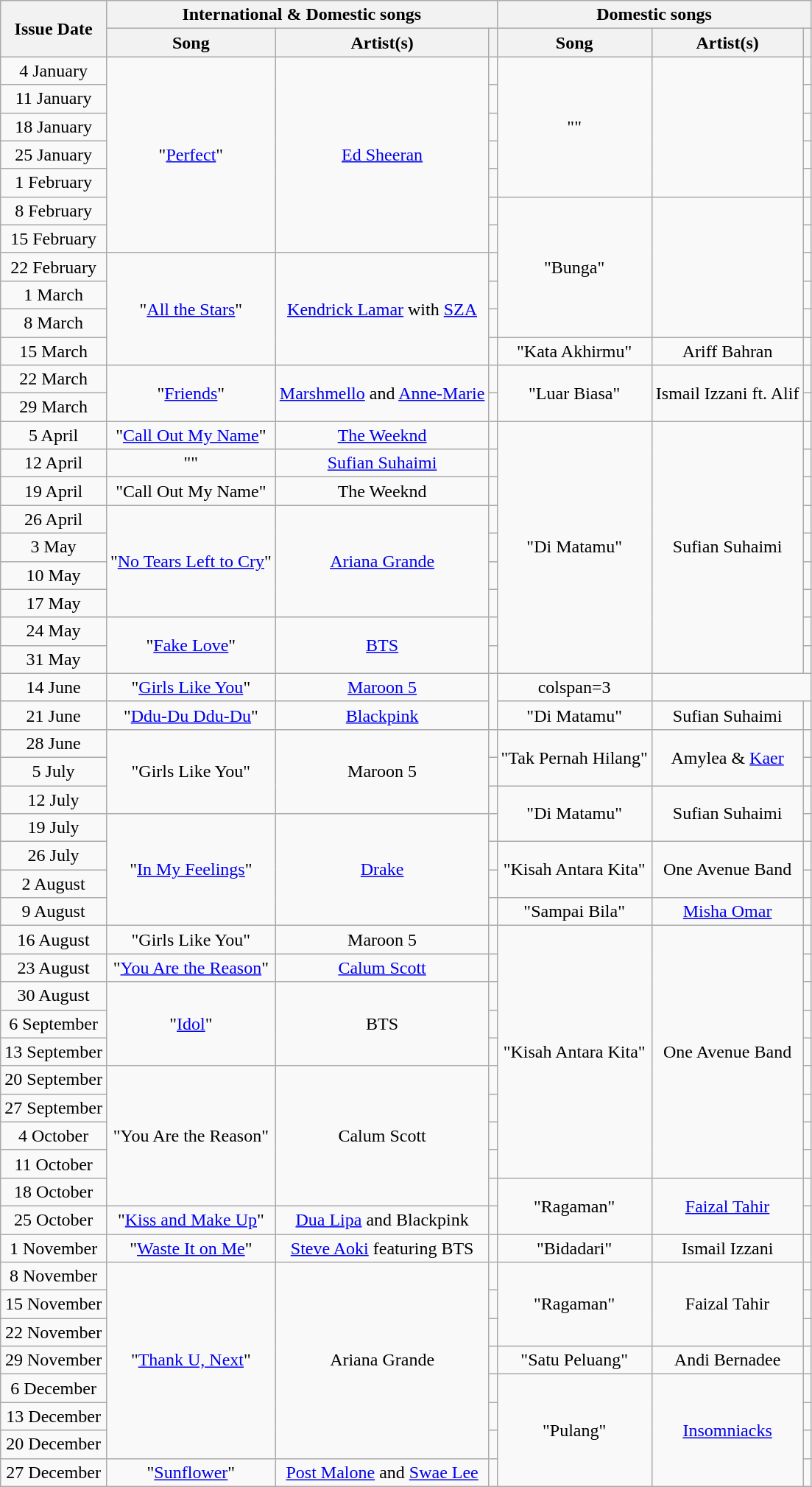<table class="wikitable" style="text-align: center;">
<tr>
<th style="text-align: center;" rowspan=2>Issue Date</th>
<th style="text-align: center;" colspan=3>International & Domestic songs</th>
<th style="text-align: center;" colspan=3>Domestic songs</th>
</tr>
<tr>
<th>Song</th>
<th>Artist(s)</th>
<th></th>
<th>Song</th>
<th>Artist(s)</th>
<th></th>
</tr>
<tr>
<td>4 January</td>
<td rowspan=7>"<a href='#'>Perfect</a>"</td>
<td rowspan=7><a href='#'>Ed Sheeran</a></td>
<td></td>
<td rowspan=5>""</td>
<td rowspan=5></td>
<td></td>
</tr>
<tr>
<td>11 January</td>
<td></td>
<td></td>
</tr>
<tr>
<td>18 January</td>
<td></td>
<td></td>
</tr>
<tr>
<td>25 January</td>
<td></td>
<td></td>
</tr>
<tr>
<td>1 February</td>
<td></td>
<td></td>
</tr>
<tr>
<td>8 February</td>
<td></td>
<td rowspan=5>"Bunga"</td>
<td rowspan=5></td>
<td></td>
</tr>
<tr>
<td>15 February</td>
<td></td>
<td></td>
</tr>
<tr>
<td>22 February</td>
<td rowspan=4>"<a href='#'>All the Stars</a>"</td>
<td rowspan=4><a href='#'>Kendrick Lamar</a> with <a href='#'>SZA</a></td>
<td></td>
<td></td>
</tr>
<tr>
<td>1 March</td>
<td></td>
<td></td>
</tr>
<tr>
<td>8 March</td>
<td></td>
<td></td>
</tr>
<tr>
<td>15 March</td>
<td></td>
<td>"Kata Akhirmu"</td>
<td>Ariff Bahran</td>
<td></td>
</tr>
<tr>
<td>22 March</td>
<td rowspan=2>"<a href='#'>Friends</a>"</td>
<td rowspan=2><a href='#'>Marshmello</a> and <a href='#'>Anne-Marie</a></td>
<td></td>
<td rowspan=2>"Luar Biasa"</td>
<td rowspan=2>Ismail Izzani ft. Alif</td>
<td></td>
</tr>
<tr>
<td>29 March</td>
<td></td>
<td></td>
</tr>
<tr>
<td>5 April</td>
<td>"<a href='#'>Call Out My Name</a>"</td>
<td><a href='#'>The Weeknd</a></td>
<td></td>
<td rowspan=9>"Di Matamu"</td>
<td rowspan=9>Sufian Suhaimi</td>
<td></td>
</tr>
<tr>
<td>12 April</td>
<td>""</td>
<td><a href='#'>Sufian Suhaimi</a></td>
<td></td>
<td></td>
</tr>
<tr>
<td>19 April</td>
<td>"Call Out My Name"</td>
<td>The Weeknd</td>
<td></td>
<td></td>
</tr>
<tr>
<td>26 April</td>
<td rowspan=4>"<a href='#'>No Tears Left to Cry</a>"</td>
<td rowspan=4><a href='#'>Ariana Grande</a></td>
<td></td>
<td></td>
</tr>
<tr>
<td>3 May</td>
<td></td>
<td></td>
</tr>
<tr>
<td>10 May</td>
<td></td>
<td></td>
</tr>
<tr>
<td>17 May</td>
<td></td>
<td></td>
</tr>
<tr>
<td>24 May</td>
<td rowspan=2>"<a href='#'>Fake Love</a>"</td>
<td rowspan=2><a href='#'>BTS</a></td>
<td></td>
<td></td>
</tr>
<tr>
<td>31 May</td>
<td></td>
<td></td>
</tr>
<tr>
<td>14 June</td>
<td>"<a href='#'>Girls Like You</a>"</td>
<td><a href='#'>Maroon 5</a></td>
<td rowspan="2"></td>
<td>colspan=3 </td>
</tr>
<tr>
<td>21 June</td>
<td>"<a href='#'>Ddu-Du Ddu-Du</a>"</td>
<td><a href='#'>Blackpink</a></td>
<td>"Di Matamu"</td>
<td>Sufian Suhaimi</td>
<td></td>
</tr>
<tr>
<td>28 June</td>
<td rowspan=3>"Girls Like You"</td>
<td rowspan=3>Maroon 5</td>
<td></td>
<td rowspan=2>"Tak Pernah Hilang"</td>
<td rowspan=2>Amylea & <a href='#'>Kaer</a></td>
<td></td>
</tr>
<tr>
<td>5 July</td>
<td></td>
<td></td>
</tr>
<tr>
<td>12 July</td>
<td></td>
<td rowspan=2>"Di Matamu"</td>
<td rowspan=2>Sufian Suhaimi</td>
<td></td>
</tr>
<tr>
<td>19 July</td>
<td rowspan=4>"<a href='#'>In My Feelings</a>"</td>
<td rowspan=4><a href='#'>Drake</a></td>
<td></td>
<td></td>
</tr>
<tr>
<td>26 July</td>
<td></td>
<td rowspan=2>"Kisah Antara Kita"</td>
<td rowspan=2>One Avenue Band</td>
<td></td>
</tr>
<tr>
<td>2 August</td>
<td></td>
<td></td>
</tr>
<tr>
<td>9 August</td>
<td></td>
<td>"Sampai Bila"</td>
<td><a href='#'>Misha Omar</a></td>
<td></td>
</tr>
<tr>
<td>16 August</td>
<td>"Girls Like You"</td>
<td>Maroon 5</td>
<td></td>
<td rowspan=9>"Kisah Antara Kita"</td>
<td rowspan=9>One Avenue Band</td>
<td></td>
</tr>
<tr>
<td>23 August</td>
<td>"<a href='#'>You Are the Reason</a>"</td>
<td><a href='#'>Calum Scott</a></td>
<td></td>
<td></td>
</tr>
<tr>
<td>30 August</td>
<td rowspan=3>"<a href='#'>Idol</a>"</td>
<td rowspan=3>BTS</td>
<td></td>
<td></td>
</tr>
<tr>
<td>6 September</td>
<td></td>
<td></td>
</tr>
<tr>
<td>13 September</td>
<td></td>
<td></td>
</tr>
<tr>
<td>20 September</td>
<td rowspan=5>"You Are the Reason"</td>
<td rowspan=5>Calum Scott</td>
<td></td>
<td></td>
</tr>
<tr>
<td>27 September</td>
<td></td>
<td></td>
</tr>
<tr>
<td>4 October</td>
<td></td>
<td></td>
</tr>
<tr>
<td>11 October</td>
<td></td>
<td></td>
</tr>
<tr>
<td>18 October</td>
<td></td>
<td rowspan=2>"Ragaman"</td>
<td rowspan=2><a href='#'>Faizal Tahir</a></td>
<td></td>
</tr>
<tr>
<td>25 October</td>
<td>"<a href='#'>Kiss and Make Up</a>"</td>
<td><a href='#'>Dua Lipa</a> and Blackpink</td>
<td></td>
<td></td>
</tr>
<tr>
<td>1 November</td>
<td>"<a href='#'>Waste It on Me</a>"</td>
<td><a href='#'>Steve Aoki</a> featuring BTS</td>
<td></td>
<td>"Bidadari"</td>
<td>Ismail Izzani</td>
<td></td>
</tr>
<tr>
<td>8 November</td>
<td rowspan=7>"<a href='#'>Thank U, Next</a>"</td>
<td rowspan=7>Ariana Grande</td>
<td></td>
<td rowspan=3>"Ragaman"</td>
<td rowspan=3>Faizal Tahir</td>
<td></td>
</tr>
<tr>
<td>15 November</td>
<td></td>
<td></td>
</tr>
<tr>
<td>22 November</td>
<td></td>
<td></td>
</tr>
<tr>
<td>29 November</td>
<td></td>
<td>"Satu Peluang"</td>
<td>Andi Bernadee</td>
<td></td>
</tr>
<tr>
<td>6 December</td>
<td></td>
<td rowspan=4>"Pulang"</td>
<td rowspan=4><a href='#'>Insomniacks</a></td>
<td></td>
</tr>
<tr>
<td>13 December</td>
<td></td>
<td></td>
</tr>
<tr>
<td>20 December</td>
<td></td>
<td></td>
</tr>
<tr>
<td>27 December</td>
<td>"<a href='#'>Sunflower</a>"</td>
<td><a href='#'>Post Malone</a> and <a href='#'>Swae Lee</a></td>
<td></td>
<td></td>
</tr>
</table>
